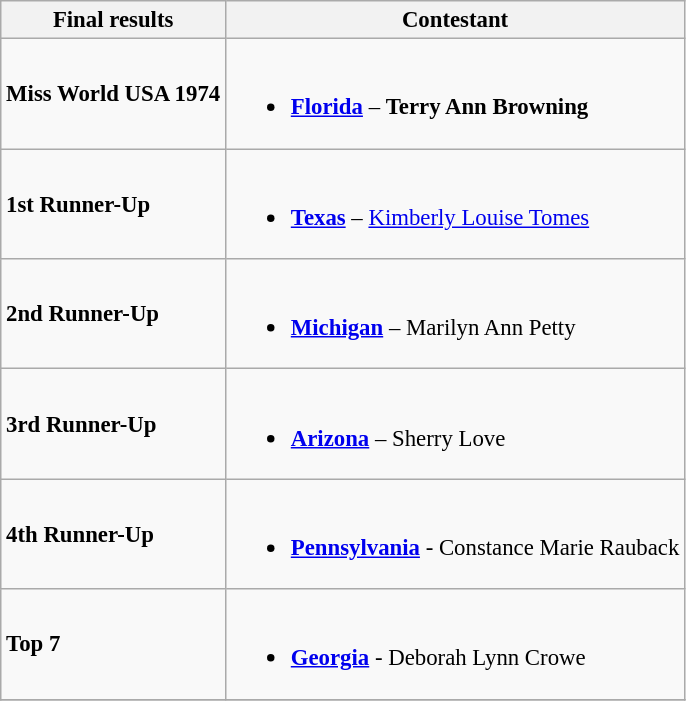<table class="wikitable sortable" style="font-size: 95%;">
<tr>
<th>Final results</th>
<th>Contestant</th>
</tr>
<tr>
<td><strong>Miss World USA 1974</strong></td>
<td><br><ul><li><strong> <a href='#'>Florida</a></strong> – <strong>Terry Ann Browning</strong></li></ul></td>
</tr>
<tr>
<td><strong>1st Runner-Up</strong></td>
<td><br><ul><li><strong> <a href='#'>Texas</a></strong> – <a href='#'>Kimberly Louise Tomes</a></li></ul></td>
</tr>
<tr>
<td><strong>2nd Runner-Up</strong></td>
<td><br><ul><li><strong> <a href='#'>Michigan</a></strong> – Marilyn Ann Petty</li></ul></td>
</tr>
<tr>
<td><strong>3rd Runner-Up</strong></td>
<td><br><ul><li><strong> <a href='#'>Arizona</a></strong> – Sherry Love</li></ul></td>
</tr>
<tr>
<td><strong>4th Runner-Up</strong></td>
<td><br><ul><li><strong> <a href='#'>Pennsylvania</a></strong> - Constance Marie Rauback</li></ul></td>
</tr>
<tr>
<td><strong>Top 7</strong></td>
<td><br><ul><li><strong> <a href='#'>Georgia</a></strong> - Deborah Lynn Crowe</li></ul></td>
</tr>
<tr>
</tr>
</table>
